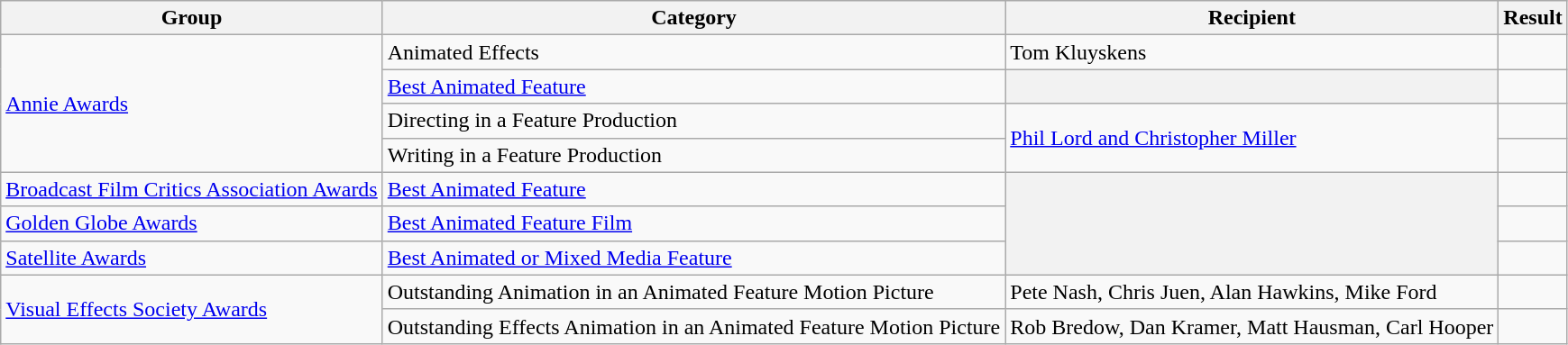<table class="wikitable sortable plainrowheaders">
<tr>
<th>Group</th>
<th>Category</th>
<th>Recipient</th>
<th>Result</th>
</tr>
<tr>
<td rowspan="4"><a href='#'>Annie Awards</a></td>
<td>Animated Effects</td>
<td>Tom Kluyskens</td>
<td></td>
</tr>
<tr>
<td><a href='#'>Best Animated Feature</a></td>
<th></th>
<td></td>
</tr>
<tr>
<td>Directing in a Feature Production</td>
<td rowspan="2"><a href='#'>Phil Lord and Christopher Miller</a></td>
<td></td>
</tr>
<tr>
<td>Writing in a Feature Production</td>
<td></td>
</tr>
<tr>
<td><a href='#'>Broadcast Film Critics Association Awards</a></td>
<td><a href='#'>Best Animated Feature</a></td>
<th rowspan="3"></th>
<td></td>
</tr>
<tr>
<td><a href='#'>Golden Globe Awards</a></td>
<td><a href='#'>Best Animated Feature Film</a></td>
<td></td>
</tr>
<tr>
<td><a href='#'>Satellite Awards</a></td>
<td><a href='#'>Best Animated or Mixed Media Feature</a></td>
<td></td>
</tr>
<tr>
<td rowspan="2"><a href='#'>Visual Effects Society Awards</a></td>
<td>Outstanding Animation in an Animated Feature Motion Picture</td>
<td>Pete Nash, Chris Juen, Alan Hawkins, Mike Ford</td>
<td></td>
</tr>
<tr>
<td>Outstanding Effects Animation in an Animated Feature Motion Picture</td>
<td>Rob Bredow, Dan Kramer, Matt Hausman, Carl Hooper</td>
<td></td>
</tr>
</table>
